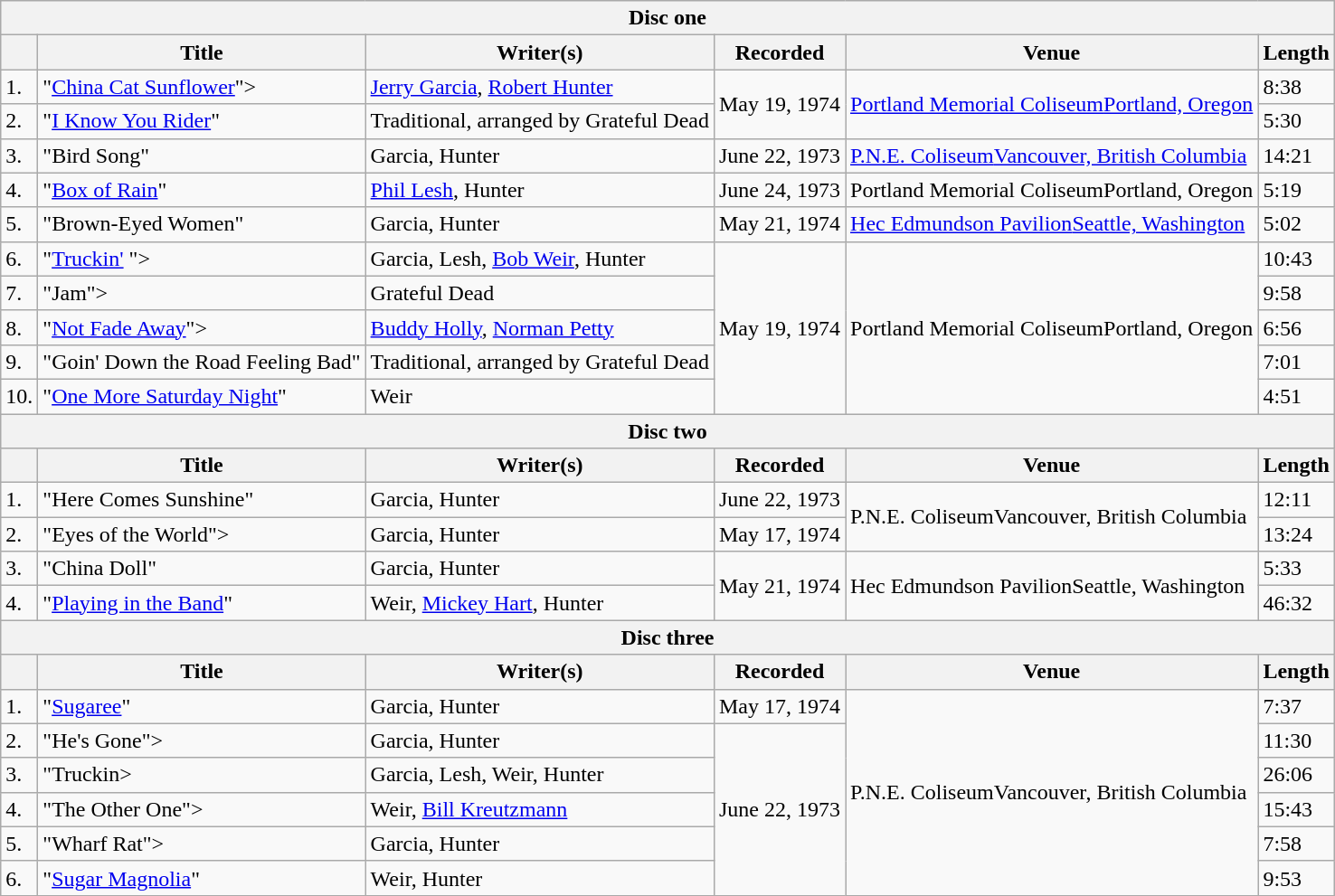<table class="wikitable">
<tr>
<th colspan=6>Disc one</th>
</tr>
<tr>
<th></th>
<th>Title</th>
<th>Writer(s)</th>
<th>Recorded</th>
<th>Venue</th>
<th>Length</th>
</tr>
<tr>
<td>1.</td>
<td>"<a href='#'>China Cat Sunflower</a>"></td>
<td><a href='#'>Jerry Garcia</a>, <a href='#'>Robert Hunter</a></td>
<td rowspan="2">May 19, 1974</td>
<td rowspan="2"><a href='#'>Portland Memorial Coliseum</a><a href='#'>Portland, Oregon</a></td>
<td>8:38</td>
</tr>
<tr>
<td>2.</td>
<td>"<a href='#'>I Know You Rider</a>"</td>
<td>Traditional, arranged by Grateful Dead</td>
<td>5:30</td>
</tr>
<tr>
<td>3.</td>
<td>"Bird Song"</td>
<td>Garcia, Hunter</td>
<td>June 22, 1973</td>
<td><a href='#'>P.N.E. Coliseum</a><a href='#'>Vancouver, British Columbia</a></td>
<td>14:21</td>
</tr>
<tr>
<td>4.</td>
<td>"<a href='#'>Box of Rain</a>"</td>
<td><a href='#'>Phil Lesh</a>, Hunter</td>
<td>June 24, 1973</td>
<td>Portland Memorial ColiseumPortland, Oregon</td>
<td>5:19</td>
</tr>
<tr>
<td>5.</td>
<td>"Brown-Eyed Women"</td>
<td>Garcia, Hunter</td>
<td>May 21, 1974</td>
<td><a href='#'>Hec Edmundson Pavilion</a><a href='#'>Seattle, Washington</a></td>
<td>5:02</td>
</tr>
<tr>
<td>6.</td>
<td>"<a href='#'>Truckin'</a> "></td>
<td>Garcia, Lesh, <a href='#'>Bob Weir</a>, Hunter</td>
<td rowspan="5">May 19, 1974</td>
<td rowspan="5">Portland Memorial ColiseumPortland, Oregon</td>
<td>10:43</td>
</tr>
<tr>
<td>7.</td>
<td>"Jam"></td>
<td>Grateful Dead</td>
<td>9:58</td>
</tr>
<tr>
<td>8.</td>
<td>"<a href='#'>Not Fade Away</a>"></td>
<td><a href='#'>Buddy Holly</a>, <a href='#'>Norman Petty</a></td>
<td>6:56</td>
</tr>
<tr>
<td>9.</td>
<td>"Goin' Down the Road Feeling Bad"</td>
<td>Traditional, arranged by Grateful Dead</td>
<td>7:01</td>
</tr>
<tr>
<td>10.</td>
<td>"<a href='#'>One More Saturday Night</a>"</td>
<td>Weir</td>
<td>4:51</td>
</tr>
<tr>
<th colspan=6>Disc two</th>
</tr>
<tr>
<th></th>
<th>Title</th>
<th>Writer(s)</th>
<th>Recorded</th>
<th>Venue</th>
<th>Length</th>
</tr>
<tr>
<td>1.</td>
<td>"Here Comes Sunshine"</td>
<td>Garcia, Hunter</td>
<td>June 22, 1973</td>
<td rowspan="2">P.N.E. ColiseumVancouver, British Columbia</td>
<td>12:11</td>
</tr>
<tr>
<td>2.</td>
<td>"Eyes of the World"></td>
<td>Garcia, Hunter</td>
<td>May 17, 1974</td>
<td>13:24</td>
</tr>
<tr>
<td>3.</td>
<td>"China Doll"</td>
<td>Garcia, Hunter</td>
<td rowspan="2">May 21, 1974</td>
<td rowspan="2">Hec Edmundson PavilionSeattle, Washington</td>
<td>5:33</td>
</tr>
<tr>
<td>4.</td>
<td>"<a href='#'>Playing in the Band</a>"</td>
<td>Weir, <a href='#'>Mickey Hart</a>, Hunter</td>
<td>46:32</td>
</tr>
<tr>
<th colspan=6>Disc three</th>
</tr>
<tr>
<th></th>
<th>Title</th>
<th>Writer(s)</th>
<th>Recorded</th>
<th>Venue</th>
<th>Length</th>
</tr>
<tr>
<td>1.</td>
<td>"<a href='#'>Sugaree</a>"</td>
<td>Garcia, Hunter</td>
<td>May 17, 1974</td>
<td rowspan="6">P.N.E. ColiseumVancouver, British Columbia</td>
<td>7:37</td>
</tr>
<tr>
<td>2.</td>
<td>"He's Gone"></td>
<td>Garcia, Hunter</td>
<td rowspan="5">June 22, 1973</td>
<td>11:30</td>
</tr>
<tr>
<td>3.</td>
<td>"Truckin></td>
<td>Garcia, Lesh, Weir, Hunter</td>
<td>26:06</td>
</tr>
<tr>
<td>4.</td>
<td>"The Other One"></td>
<td>Weir, <a href='#'>Bill Kreutzmann</a></td>
<td>15:43</td>
</tr>
<tr>
<td>5.</td>
<td>"Wharf Rat"></td>
<td>Garcia, Hunter</td>
<td>7:58</td>
</tr>
<tr>
<td>6.</td>
<td>"<a href='#'>Sugar Magnolia</a>"</td>
<td>Weir, Hunter</td>
<td>9:53</td>
</tr>
</table>
